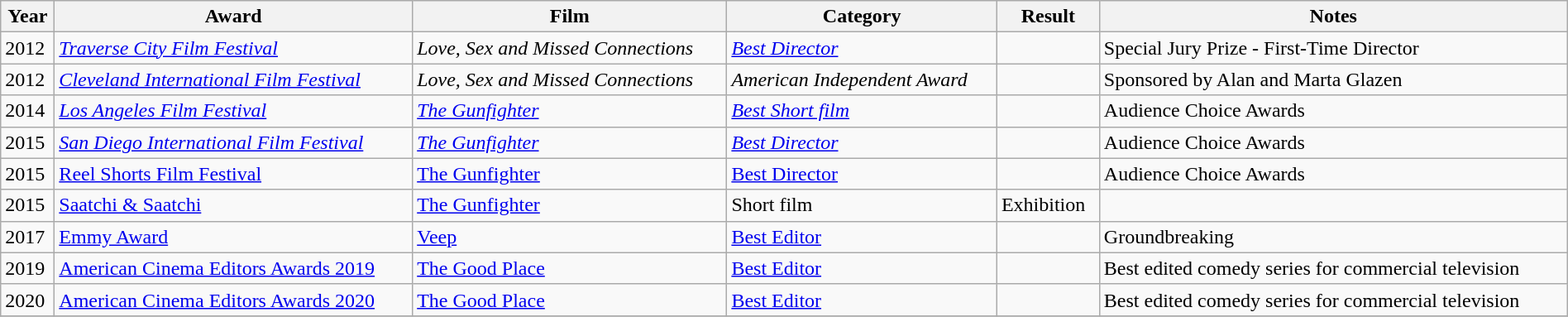<table class="wikitable" style="width:100%;">
<tr>
<th>Year</th>
<th>Award</th>
<th>Film</th>
<th>Category</th>
<th>Result</th>
<th>Notes</th>
</tr>
<tr>
<td>2012</td>
<td><em><a href='#'>Traverse City Film Festival</a></em></td>
<td><em>Love, Sex and Missed Connections</em></td>
<td><em><a href='#'>Best Director</a></em></td>
<td></td>
<td>Special Jury Prize - First-Time Director</td>
</tr>
<tr>
<td>2012</td>
<td><em><a href='#'>Cleveland International Film Festival</a></em></td>
<td><em>Love, Sex and Missed Connections</em></td>
<td><em>American Independent Award</em></td>
<td></td>
<td>Sponsored by Alan and Marta Glazen</td>
</tr>
<tr>
<td>2014</td>
<td><em><a href='#'>Los Angeles Film Festival</a></em></td>
<td><em><a href='#'>The Gunfighter</a></em></td>
<td><em><a href='#'>Best Short film</a></em></td>
<td></td>
<td>Audience Choice Awards</td>
</tr>
<tr>
<td>2015</td>
<td><em><a href='#'>San Diego International Film Festival</a></em></td>
<td><em><a href='#'>The Gunfighter</a></em></td>
<td><em><a href='#'>Best Director</a></em></td>
<td></td>
<td>Audience Choice Awards</td>
</tr>
<tr>
<td>2015</td>
<td><a href='#'>Reel Shorts Film Festival</a></td>
<td><a href='#'>The Gunfighter</a></td>
<td><a href='#'>Best Director</a></td>
<td></td>
<td>Audience Choice Awards</td>
</tr>
<tr>
<td>2015</td>
<td><a href='#'>Saatchi & Saatchi</a></td>
<td><a href='#'>The Gunfighter</a></td>
<td>Short film</td>
<td>Exhibition</td>
<td></td>
</tr>
<tr>
<td>2017</td>
<td><a href='#'>Emmy Award</a></td>
<td><a href='#'>Veep</a></td>
<td><a href='#'>Best Editor</a></td>
<td></td>
<td>Groundbreaking</td>
</tr>
<tr>
<td>2019</td>
<td><a href='#'>American Cinema Editors Awards 2019</a></td>
<td><a href='#'>The Good Place</a></td>
<td><a href='#'>Best Editor</a></td>
<td></td>
<td>Best edited comedy series for commercial television</td>
</tr>
<tr>
<td>2020</td>
<td><a href='#'>American Cinema Editors Awards 2020</a></td>
<td><a href='#'>The Good Place</a></td>
<td><a href='#'>Best Editor</a></td>
<td></td>
<td>Best edited comedy series for commercial television</td>
</tr>
<tr>
</tr>
</table>
